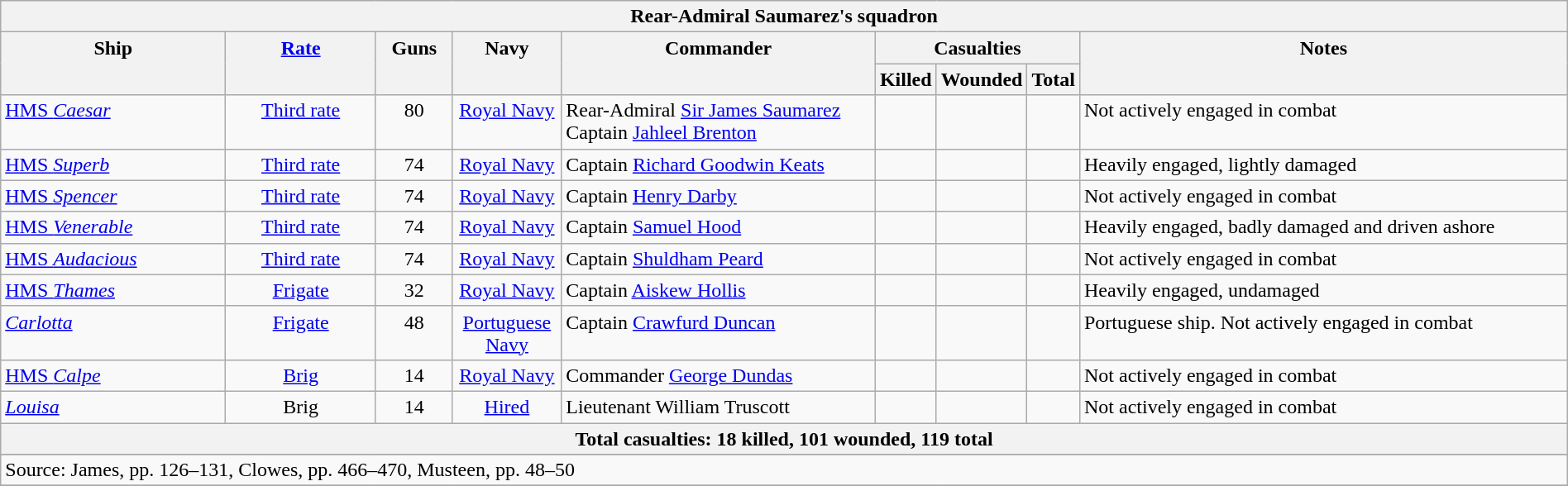<table class="wikitable" width=100%>
<tr valign="top">
<th colspan="12" bgcolor="white">Rear-Admiral Saumarez's squadron</th>
</tr>
<tr valign="top"|- valign="top">
<th scope="col" width=15%; align= center rowspan=2>Ship</th>
<th scope="col" width=10%; align= center rowspan=2><a href='#'>Rate</a></th>
<th scope="col" width=5%; align= center rowspan=2>Guns</th>
<th scope="col" width=7%; align= center rowspan=2>Navy</th>
<th scope="col" width=21%; align= center rowspan=2>Commander</th>
<th scope="col" width=9%; align= center colspan=3>Casualties</th>
<th scope="col" width=33%; align= center rowspan=2>Notes</th>
</tr>
<tr valign="top">
<th scope="col" width=3%; align= center>Killed</th>
<th scope="col" width=3%; align= center>Wounded</th>
<th scope="col" width=3%; align= center>Total</th>
</tr>
<tr valign="top">
<td align= left><a href='#'>HMS <em>Caesar</em></a></td>
<td align= center><a href='#'>Third rate</a></td>
<td align= center>80</td>
<td align= center><a href='#'>Royal Navy</a></td>
<td align= left>Rear-Admiral <a href='#'>Sir James Saumarez</a><br>Captain <a href='#'>Jahleel Brenton</a></td>
<td align= right></td>
<td align= right></td>
<td align= right></td>
<td align= left>Not actively engaged in combat</td>
</tr>
<tr valign="top">
<td align= left><a href='#'>HMS <em>Superb</em></a></td>
<td align= center><a href='#'>Third rate</a></td>
<td align= center>74</td>
<td align= center><a href='#'>Royal Navy</a></td>
<td align= left>Captain <a href='#'>Richard Goodwin Keats</a></td>
<td align= right></td>
<td align= right></td>
<td align= right></td>
<td align= left>Heavily engaged, lightly damaged</td>
</tr>
<tr valign="top">
<td align= left><a href='#'>HMS <em>Spencer</em></a></td>
<td align= center><a href='#'>Third rate</a></td>
<td align= center>74</td>
<td align= center><a href='#'>Royal Navy</a></td>
<td align= left>Captain <a href='#'>Henry Darby</a></td>
<td align= right></td>
<td align= right></td>
<td align= right></td>
<td align= left>Not actively engaged in combat</td>
</tr>
<tr valign="top">
<td align= left><a href='#'>HMS <em>Venerable</em></a></td>
<td align= center><a href='#'>Third rate</a></td>
<td align= center>74</td>
<td align= center><a href='#'>Royal Navy</a></td>
<td align= left>Captain <a href='#'>Samuel Hood</a></td>
<td align= right></td>
<td align= right></td>
<td align= right></td>
<td align= left>Heavily engaged, badly damaged and driven ashore</td>
</tr>
<tr valign="top">
<td align= left><a href='#'>HMS <em>Audacious</em></a></td>
<td align= center><a href='#'>Third rate</a></td>
<td align= center>74</td>
<td align= center><a href='#'>Royal Navy</a></td>
<td align= left>Captain <a href='#'>Shuldham Peard</a></td>
<td align= right></td>
<td align= right></td>
<td align= right></td>
<td align= left>Not actively engaged in combat</td>
</tr>
<tr valign="top">
<td align= left><a href='#'>HMS <em>Thames</em></a></td>
<td align= center><a href='#'>Frigate</a></td>
<td align= center>32</td>
<td align= center><a href='#'>Royal Navy</a></td>
<td align= left>Captain <a href='#'>Aiskew Hollis</a></td>
<td align= right></td>
<td align= right></td>
<td align= right></td>
<td align= left>Heavily engaged, undamaged</td>
</tr>
<tr valign="top">
<td align= left><em><a href='#'>Carlotta</a></em></td>
<td align= center><a href='#'>Frigate</a></td>
<td align= center>48</td>
<td align= center><a href='#'>Portuguese Navy</a></td>
<td align= left>Captain <a href='#'>Crawfurd Duncan</a></td>
<td align= right></td>
<td align= right></td>
<td align= right></td>
<td align= left>Portuguese ship. Not actively engaged in combat</td>
</tr>
<tr valign="top">
<td align= left><a href='#'>HMS <em>Calpe</em></a></td>
<td align= center><a href='#'>Brig</a></td>
<td align= center>14</td>
<td align= center><a href='#'>Royal Navy</a></td>
<td align= left>Commander <a href='#'>George Dundas</a></td>
<td align= right></td>
<td align= right></td>
<td align= right></td>
<td align= left>Not actively engaged in combat</td>
</tr>
<tr valign="top">
<td align= left><a href='#'><em>Louisa</em></a></td>
<td align= center>Brig</td>
<td align= center>14</td>
<td align= center><a href='#'>Hired</a></td>
<td align= left>Lieutenant William Truscott</td>
<td align= right></td>
<td align= right></td>
<td align= right></td>
<td align= left>Not actively engaged in combat</td>
</tr>
<tr valign="top">
<th colspan="12" bgcolor="white">Total casualties: 18 killed, 101 wounded, 119 total</th>
</tr>
<tr valign="top">
</tr>
<tr valign="top">
<td colspan="12" align="left">Source: James, pp. 126–131, Clowes, pp. 466–470, Musteen, pp. 48–50 </td>
</tr>
<tr>
</tr>
</table>
